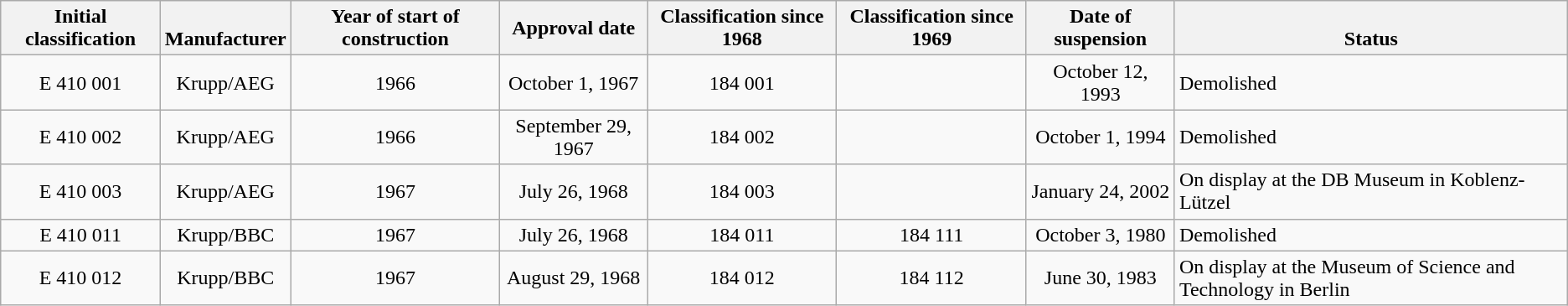<table class="wikitable">
<tr>
<th>Initial classification</th>
<th><br>Manufacturer</th>
<th>Year of start of construction</th>
<th>Approval date</th>
<th>Classification since 1968</th>
<th>Classification since 1969</th>
<th>Date of suspension</th>
<th><br>Status</th>
</tr>
<tr style="text-align:center;">
<td>E 410 001</td>
<td>Krupp/AEG</td>
<td>1966</td>
<td>October 1, 1967</td>
<td>184 001</td>
<td></td>
<td>October 12, 1993</td>
<td style="text-align:left;">Demolished</td>
</tr>
<tr style="text-align:center;">
<td>E 410 002</td>
<td>Krupp/AEG</td>
<td>1966</td>
<td>September 29, 1967</td>
<td>184 002</td>
<td></td>
<td>October 1, 1994</td>
<td style="text-align:left;">Demolished</td>
</tr>
<tr style="text-align:center;">
<td>E 410 003</td>
<td>Krupp/AEG</td>
<td>1967</td>
<td>July 26, 1968</td>
<td>184 003</td>
<td></td>
<td>January 24, 2002</td>
<td style="text-align:left;">On display at the DB Museum in Koblenz-Lützel</td>
</tr>
<tr style="text-align:center;">
<td>E 410 011</td>
<td>Krupp/BBC</td>
<td>1967</td>
<td>July 26, 1968</td>
<td>184 011</td>
<td>184 111</td>
<td>October 3, 1980</td>
<td style="text-align:left;">Demolished</td>
</tr>
<tr style="text-align:center;">
<td>E 410 012</td>
<td>Krupp/BBC</td>
<td>1967</td>
<td>August 29, 1968</td>
<td>184 012</td>
<td>184 112</td>
<td>June 30, 1983</td>
<td style="text-align:left;">On display at the Museum of Science and Technology in Berlin</td>
</tr>
</table>
